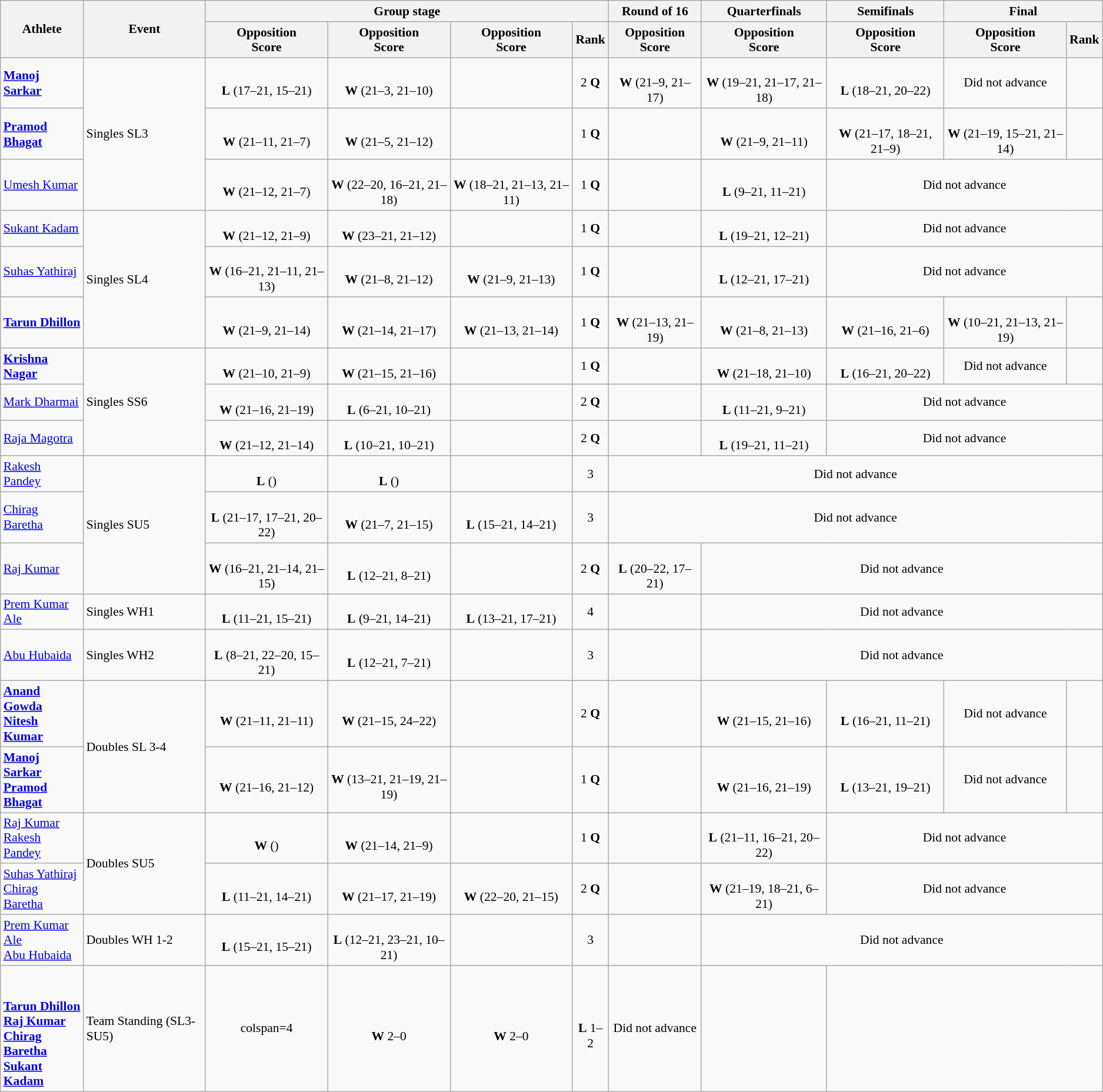<table class="wikitable" style="text-align:center; font-size:90%">
<tr>
<th rowspan="2">Athlete</th>
<th rowspan="2">Event</th>
<th colspan="4">Group stage</th>
<th>Round of 16</th>
<th>Quarterfinals</th>
<th>Semifinals</th>
<th colspan="2">Final</th>
</tr>
<tr>
<th>Opposition<br>Score</th>
<th>Opposition<br>Score</th>
<th>Opposition<br>Score</th>
<th>Rank</th>
<th>Opposition<br>Score</th>
<th>Opposition<br>Score</th>
<th>Opposition<br>Score</th>
<th>Opposition<br>Score</th>
<th>Rank</th>
</tr>
<tr>
<td align="left"><strong><a href='#'>Manoj Sarkar</a></strong></td>
<td align="left" rowspan=3>Singles SL3</td>
<td><br><strong>L</strong> (17–21, 15–21)</td>
<td><br><strong>W</strong> (21–3, 21–10)</td>
<td></td>
<td>2 <strong>Q</strong></td>
<td><br><strong>W</strong> (21–9, 21–17)</td>
<td><br><strong>W</strong> (19–21, 21–17, 21–18)</td>
<td><br><strong>L</strong> (18–21, 20–22)</td>
<td>Did not advance</td>
<td></td>
</tr>
<tr>
<td align="left"><strong><a href='#'>Pramod Bhagat</a></strong></td>
<td><br><strong>W</strong> (21–11, 21–7)</td>
<td><br><strong>W</strong> (21–5, 21–12)</td>
<td></td>
<td>1 <strong>Q</strong></td>
<td></td>
<td><br><strong>W</strong> (21–9, 21–11)</td>
<td><br><strong>W</strong> (21–17, 18–21, 21–9)</td>
<td><br><strong>W</strong> (21–19, 15–21, 21–14)</td>
<td></td>
</tr>
<tr>
<td align="left"><a href='#'>Umesh Kumar</a></td>
<td><br><strong>W</strong> (21–12, 21–7)</td>
<td><br><strong>W</strong> (22–20, 16–21, 21–18)</td>
<td><br><strong>W</strong> (18–21, 21–13, 21–11)</td>
<td>1 <strong>Q</strong></td>
<td></td>
<td><br><strong>L</strong> (9–21, 11–21)</td>
<td colspan=3>Did not advance</td>
</tr>
<tr>
<td align="left"><a href='#'>Sukant Kadam</a></td>
<td align="left" rowspan=3>Singles SL4</td>
<td><br><strong>W</strong> (21–12, 21–9)</td>
<td><br><strong>W</strong> (23–21, 21–12)</td>
<td></td>
<td>1 <strong>Q</strong></td>
<td></td>
<td><br><strong>L</strong> (19–21, 12–21)</td>
<td colspan=3>Did not advance</td>
</tr>
<tr>
<td align="left"><a href='#'>Suhas Yathiraj</a></td>
<td><br><strong>W</strong> (16–21, 21–11, 21–13)</td>
<td><br><strong>W</strong> (21–8, 21–12)</td>
<td><br><strong>W</strong> (21–9, 21–13)</td>
<td>1 <strong>Q</strong></td>
<td></td>
<td><br><strong>L</strong> (12–21, 17–21)</td>
<td colspan=3>Did not advance</td>
</tr>
<tr>
<td align="left"><strong><a href='#'>Tarun Dhillon</a></strong></td>
<td><br><strong>W</strong> (21–9, 21–14)</td>
<td><br><strong>W</strong> (21–14, 21–17)</td>
<td><br><strong>W</strong> (21–13, 21–14)</td>
<td>1 <strong>Q</strong></td>
<td><br><strong>W</strong> (21–13, 21–19)</td>
<td><br><strong>W</strong> (21–8, 21–13)</td>
<td><br><strong>W</strong> (21–16, 21–6)</td>
<td><br><strong>W</strong> (10–21, 21–13, 21–19)</td>
<td></td>
</tr>
<tr>
<td align="left"><strong><a href='#'>Krishna Nagar</a></strong></td>
<td align="left" rowspan=3>Singles SS6</td>
<td><br><strong>W</strong> (21–10, 21–9)</td>
<td><br><strong>W</strong> (21–15, 21–16)</td>
<td></td>
<td>1 <strong>Q</strong></td>
<td></td>
<td><br><strong>W</strong> (21–18, 21–10)</td>
<td><br><strong>L</strong> (16–21, 20–22)</td>
<td>Did not advance</td>
<td></td>
</tr>
<tr>
<td align="left"><a href='#'>Mark Dharmai</a></td>
<td><br><strong>W</strong> (21–16, 21–19)</td>
<td><br><strong>L</strong> (6–21, 10–21)</td>
<td></td>
<td>2 <strong>Q</strong></td>
<td></td>
<td><br><strong>L</strong> (11–21, 9–21)</td>
<td colspan=3>Did not advance</td>
</tr>
<tr>
<td align="left"><a href='#'>Raja Magotra</a></td>
<td><br><strong>W</strong> (21–12, 21–14)</td>
<td><br><strong>L</strong> (10–21, 10–21)</td>
<td></td>
<td>2 <strong>Q</strong></td>
<td></td>
<td><br><strong>L</strong> (19–21, 11–21)</td>
<td colspan=3>Did not advance</td>
</tr>
<tr>
<td align="left"><a href='#'>Rakesh Pandey</a></td>
<td align="left" rowspan=3>Singles SU5</td>
<td><br><strong>L</strong> ()</td>
<td><br><strong>L</strong> ()</td>
<td></td>
<td>3</td>
<td colspan=5>Did not advance</td>
</tr>
<tr>
<td align="left"><a href='#'>Chirag Baretha</a></td>
<td><br><strong>L</strong> (21–17, 17–21, 20–22)</td>
<td><br><strong>W</strong> (21–7, 21–15)</td>
<td><br><strong>L</strong> (15–21, 14–21)</td>
<td>3</td>
<td colspan=5>Did not advance</td>
</tr>
<tr>
<td align="left"><a href='#'>Raj Kumar</a></td>
<td><br><strong>W</strong> (16–21, 21–14, 21–15)</td>
<td><br><strong>L</strong> (12–21, 8–21)</td>
<td></td>
<td>2 <strong>Q</strong></td>
<td><br><strong>L</strong> (20–22, 17–21)</td>
<td colspan=4>Did not advance</td>
</tr>
<tr>
<td align="left"><a href='#'>Prem Kumar Ale</a></td>
<td align="left">Singles WH1</td>
<td><br><strong>L</strong> (11–21, 15–21)</td>
<td><br><strong>L</strong> (9–21, 14–21)</td>
<td><br><strong>L</strong> (13–21, 17–21)</td>
<td>4</td>
<td></td>
<td colspan=4>Did not advance</td>
</tr>
<tr>
<td align="left"><a href='#'>Abu Hubaida</a></td>
<td align="left">Singles WH2</td>
<td><br><strong>L</strong> (8–21, 22–20, 15–21)</td>
<td><br><strong>L</strong> (12–21, 7–21)</td>
<td></td>
<td>3</td>
<td></td>
<td colspan=4>Did not advance</td>
</tr>
<tr>
<td align="left"><strong><a href='#'>Anand Gowda</a><br><a href='#'>Nitesh Kumar</a></strong></td>
<td align="left" rowspan=2>Doubles SL 3-4</td>
<td><br><strong>W</strong> (21–11, 21–11)</td>
<td><br><strong>W</strong> (21–15, 24–22)</td>
<td></td>
<td>2 <strong>Q</strong></td>
<td></td>
<td><br><strong>W</strong> (21–15, 21–16)</td>
<td><br><strong>L</strong> (16–21, 11–21)</td>
<td>Did not advance</td>
<td></td>
</tr>
<tr>
<td align="left"><strong><a href='#'>Manoj Sarkar</a><br><a href='#'>Pramod Bhagat</a></strong></td>
<td><br><strong>W</strong> (21–16, 21–12)</td>
<td><br><strong>W</strong> (13–21, 21–19, 21–19)</td>
<td></td>
<td>1 <strong>Q</strong></td>
<td></td>
<td><br><strong>W</strong> (21–16, 21–19)</td>
<td><br><strong>L</strong> (13–21, 19–21)</td>
<td>Did not advance</td>
<td></td>
</tr>
<tr>
<td align="left"><a href='#'>Raj Kumar</a><br><a href='#'>Rakesh Pandey</a></td>
<td align="left" rowspan=2>Doubles SU5</td>
<td><br><strong>W</strong> ()</td>
<td><br><strong>W</strong> (21–14, 21–9)</td>
<td></td>
<td>1 <strong>Q</strong></td>
<td></td>
<td><br><strong>L</strong> (21–11, 16–21, 20–22)</td>
<td colspan=3>Did not advance</td>
</tr>
<tr>
<td align="left"><a href='#'>Suhas Yathiraj</a><br><a href='#'>Chirag Baretha</a></td>
<td><br><strong>L</strong> (11–21, 14–21)</td>
<td><br><strong>W</strong> (21–17, 21–19)</td>
<td><br><strong>W</strong> (22–20, 21–15)</td>
<td>2 <strong>Q</strong></td>
<td></td>
<td><br><strong>W</strong> (21–19, 18–21, 6–21)</td>
<td colspan=3>Did not advance</td>
</tr>
<tr>
<td align="left"><a href='#'>Prem Kumar Ale</a><br><a href='#'>Abu Hubaida</a></td>
<td align="left">Doubles WH 1-2</td>
<td><br><strong>L</strong> (15–21, 15–21)</td>
<td><br><strong>L</strong> (12–21, 23–21, 10–21)</td>
<td></td>
<td>3</td>
<td></td>
<td colspan=4>Did not advance</td>
</tr>
<tr>
<td align="left"><strong><br><br><a href='#'>Tarun Dhillon</a><br><a href='#'>Raj Kumar</a><br><a href='#'>Chirag Baretha</a><br><a href='#'>Sukant Kadam</a></strong></td>
<td align="left">Team Standing (SL3-SU5)</td>
<td>colspan=4 </td>
<td><br><strong>W</strong> 2–0</td>
<td><br><strong>W</strong> 2–0</td>
<td><br><strong>L</strong> 1–2</td>
<td>Did not advance</td>
<td></td>
</tr>
</table>
